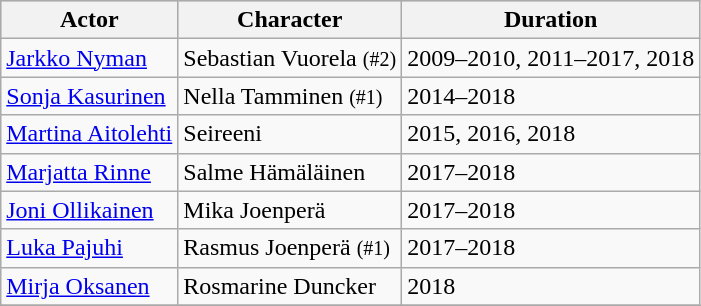<table class="wikitable" sortable>
<tr bgcolor="#CCCCCC">
<th>Actor</th>
<th>Character</th>
<th>Duration</th>
</tr>
<tr>
<td><a href='#'>Jarkko Nyman</a></td>
<td>Sebastian Vuorela <small>(#2)</small></td>
<td>2009–2010, 2011–2017, 2018</td>
</tr>
<tr>
<td><a href='#'>Sonja Kasurinen</a></td>
<td>Nella Tamminen <small>(#1)</small></td>
<td>2014–2018</td>
</tr>
<tr>
<td><a href='#'>Martina Aitolehti</a></td>
<td>Seireeni</td>
<td>2015, 2016, 2018</td>
</tr>
<tr>
<td><a href='#'>Marjatta Rinne</a></td>
<td>Salme Hämäläinen</td>
<td>2017–2018</td>
</tr>
<tr>
<td><a href='#'>Joni Ollikainen</a></td>
<td>Mika Joenperä</td>
<td>2017–2018</td>
</tr>
<tr>
<td><a href='#'>Luka Pajuhi</a></td>
<td>Rasmus Joenperä <small>(#1)</small></td>
<td>2017–2018</td>
</tr>
<tr>
<td><a href='#'>Mirja Oksanen</a></td>
<td>Rosmarine Duncker</td>
<td>2018</td>
</tr>
<tr>
</tr>
</table>
